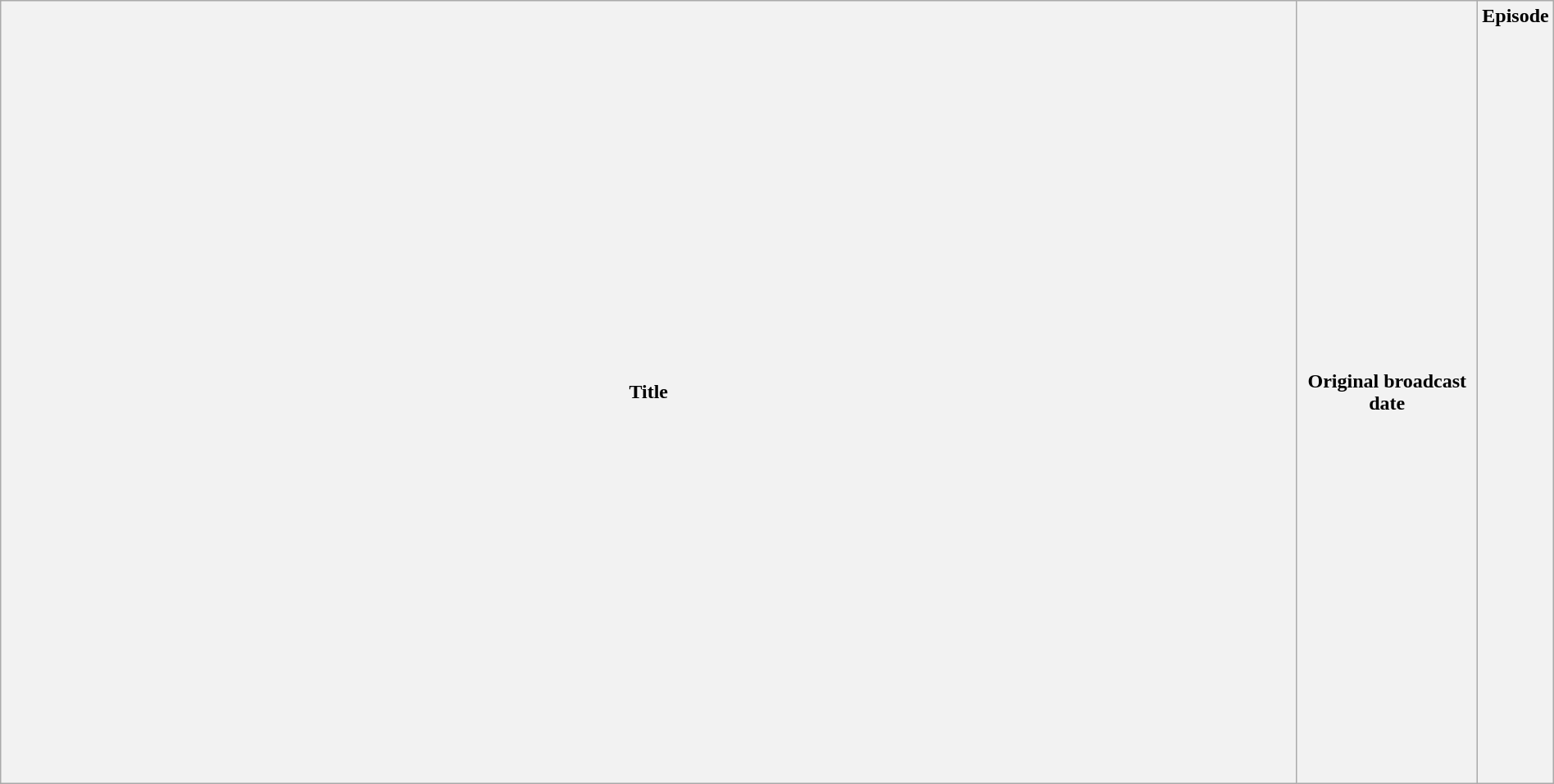<table class="wikitable plainrowheaders" style="width:100%; margin:auto;">
<tr>
<th>Title</th>
<th width="140">Original broadcast date</th>
<th width="40">Episode<br><br><br><br><br><br><br><br><br><br><br><br><br><br><br><br><br><br><br><br><br><br><br><br><br><br><br><br><br><br><br><br><br><br><br></th>
</tr>
</table>
